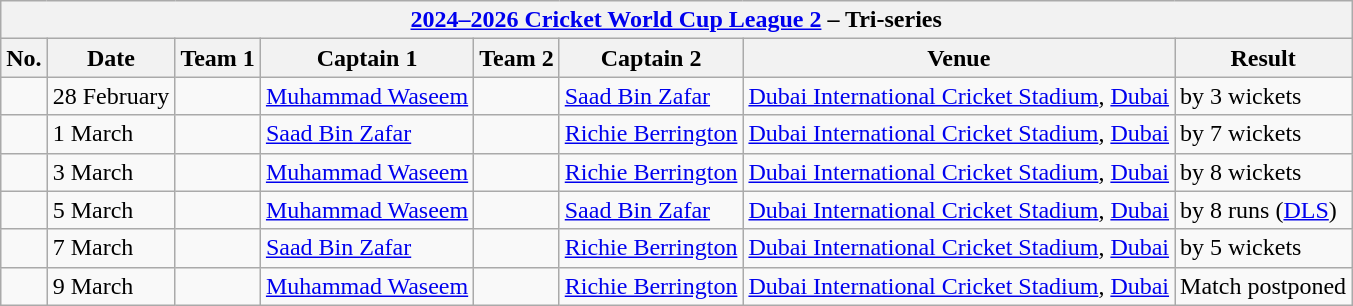<table class="wikitable">
<tr>
<th colspan="9"><a href='#'>2024–2026 Cricket World Cup League 2</a> – Tri-series</th>
</tr>
<tr>
<th>No.</th>
<th>Date</th>
<th>Team 1</th>
<th>Captain 1</th>
<th>Team 2</th>
<th>Captain 2</th>
<th>Venue</th>
<th>Result</th>
</tr>
<tr>
<td></td>
<td>28 February</td>
<td></td>
<td><a href='#'>Muhammad Waseem</a></td>
<td></td>
<td><a href='#'>Saad Bin Zafar</a></td>
<td><a href='#'>Dubai International Cricket Stadium</a>, <a href='#'>Dubai</a></td>
<td> by 3 wickets</td>
</tr>
<tr>
<td></td>
<td>1 March</td>
<td></td>
<td><a href='#'>Saad Bin Zafar</a></td>
<td></td>
<td><a href='#'>Richie Berrington</a></td>
<td><a href='#'>Dubai International Cricket Stadium</a>, <a href='#'>Dubai</a></td>
<td> by 7 wickets</td>
</tr>
<tr>
<td></td>
<td>3 March</td>
<td></td>
<td><a href='#'>Muhammad Waseem</a></td>
<td></td>
<td><a href='#'>Richie Berrington</a></td>
<td><a href='#'>Dubai International Cricket Stadium</a>, <a href='#'>Dubai</a></td>
<td> by 8 wickets</td>
</tr>
<tr>
<td></td>
<td>5 March</td>
<td></td>
<td><a href='#'>Muhammad Waseem</a></td>
<td></td>
<td><a href='#'>Saad Bin Zafar</a></td>
<td><a href='#'>Dubai International Cricket Stadium</a>, <a href='#'>Dubai</a></td>
<td> by 8 runs (<a href='#'>DLS</a>)</td>
</tr>
<tr>
<td></td>
<td>7 March</td>
<td></td>
<td><a href='#'>Saad Bin Zafar</a></td>
<td></td>
<td><a href='#'>Richie Berrington</a></td>
<td><a href='#'>Dubai International Cricket Stadium</a>, <a href='#'>Dubai</a></td>
<td> by 5 wickets</td>
</tr>
<tr>
<td></td>
<td>9 March</td>
<td></td>
<td><a href='#'>Muhammad Waseem</a></td>
<td></td>
<td><a href='#'>Richie Berrington</a></td>
<td><a href='#'>Dubai International Cricket Stadium</a>, <a href='#'>Dubai</a></td>
<td>Match postponed</td>
</tr>
</table>
